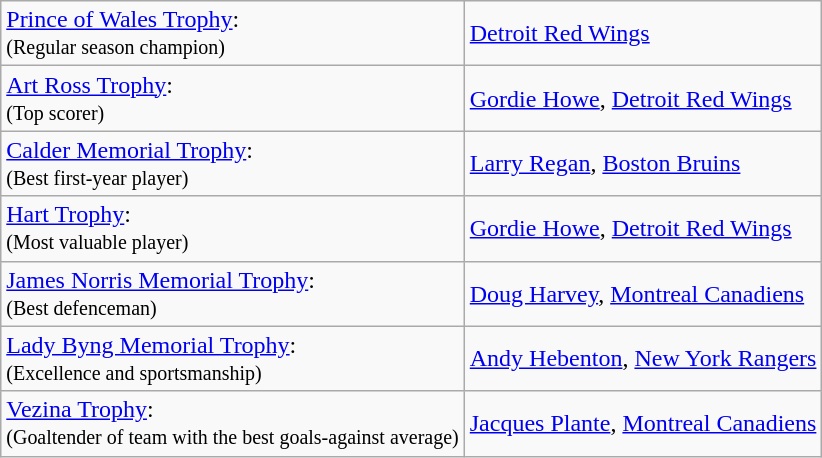<table class="wikitable">
<tr>
<td><a href='#'>Prince of Wales Trophy</a>:<br><small>(Regular season champion)</small></td>
<td><a href='#'>Detroit Red Wings</a></td>
</tr>
<tr>
<td><a href='#'>Art Ross Trophy</a>:<br><small>(Top scorer)</small></td>
<td><a href='#'>Gordie Howe</a>, <a href='#'>Detroit Red Wings</a></td>
</tr>
<tr>
<td><a href='#'>Calder Memorial Trophy</a>:<br><small>(Best first-year player)</small></td>
<td><a href='#'>Larry Regan</a>, <a href='#'>Boston Bruins</a></td>
</tr>
<tr>
<td><a href='#'>Hart Trophy</a>:<br><small>(Most valuable player)</small></td>
<td><a href='#'>Gordie Howe</a>, <a href='#'>Detroit Red Wings</a></td>
</tr>
<tr>
<td><a href='#'>James Norris Memorial Trophy</a>:<br><small>(Best defenceman)</small></td>
<td><a href='#'>Doug Harvey</a>, <a href='#'>Montreal Canadiens</a></td>
</tr>
<tr>
<td><a href='#'>Lady Byng Memorial Trophy</a>:<br><small>(Excellence and sportsmanship)</small></td>
<td><a href='#'>Andy Hebenton</a>, <a href='#'>New York Rangers</a></td>
</tr>
<tr>
<td><a href='#'>Vezina Trophy</a>:<br><small>(Goaltender of team with the best goals-against average)</small></td>
<td><a href='#'>Jacques Plante</a>, <a href='#'>Montreal Canadiens</a></td>
</tr>
</table>
